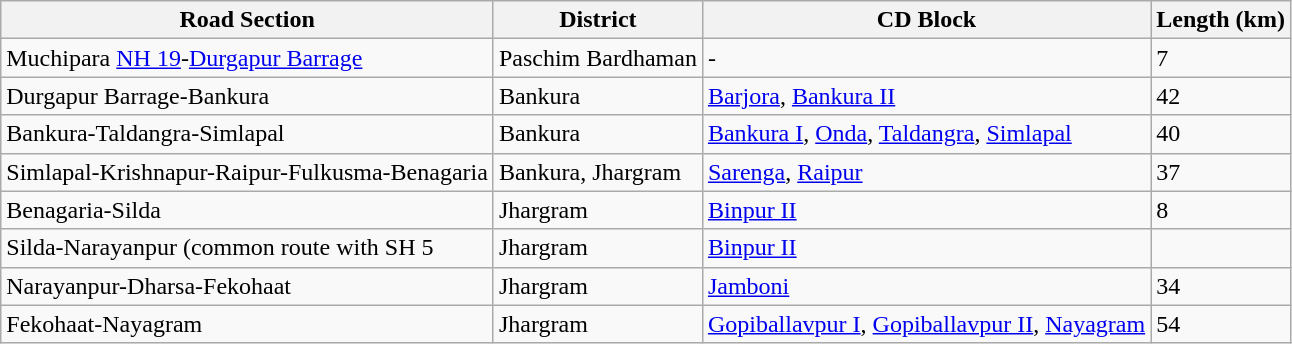<table class="wikitable sortable">
<tr>
<th>Road Section</th>
<th>District</th>
<th>CD Block</th>
<th>Length (km)</th>
</tr>
<tr>
<td>Muchipara <a href='#'>NH 19</a>-<a href='#'>Durgapur Barrage</a></td>
<td>Paschim Bardhaman</td>
<td>-</td>
<td>7</td>
</tr>
<tr>
<td>Durgapur Barrage-Bankura</td>
<td>Bankura</td>
<td><a href='#'>Barjora</a>, <a href='#'>Bankura II</a></td>
<td>42</td>
</tr>
<tr>
<td>Bankura-Taldangra-Simlapal</td>
<td>Bankura</td>
<td><a href='#'>Bankura I</a>, <a href='#'>Onda</a>, <a href='#'>Taldangra</a>, <a href='#'>Simlapal</a></td>
<td>40</td>
</tr>
<tr>
<td>Simlapal-Krishnapur-Raipur-Fulkusma-Benagaria</td>
<td>Bankura, Jhargram</td>
<td><a href='#'>Sarenga</a>, <a href='#'>Raipur</a></td>
<td>37</td>
</tr>
<tr>
<td>Benagaria-Silda</td>
<td>Jhargram</td>
<td><a href='#'>Binpur II</a></td>
<td>8</td>
</tr>
<tr>
<td>Silda-Narayanpur (common route with SH 5</td>
<td>Jhargram</td>
<td><a href='#'>Binpur II</a></td>
<td></td>
</tr>
<tr>
<td>Narayanpur-Dharsa-Fekohaat</td>
<td>Jhargram</td>
<td><a href='#'>Jamboni</a></td>
<td>34</td>
</tr>
<tr>
<td>Fekohaat-Nayagram</td>
<td>Jhargram</td>
<td><a href='#'>Gopiballavpur I</a>, <a href='#'>Gopiballavpur II</a>, <a href='#'>Nayagram</a></td>
<td>54</td>
</tr>
</table>
